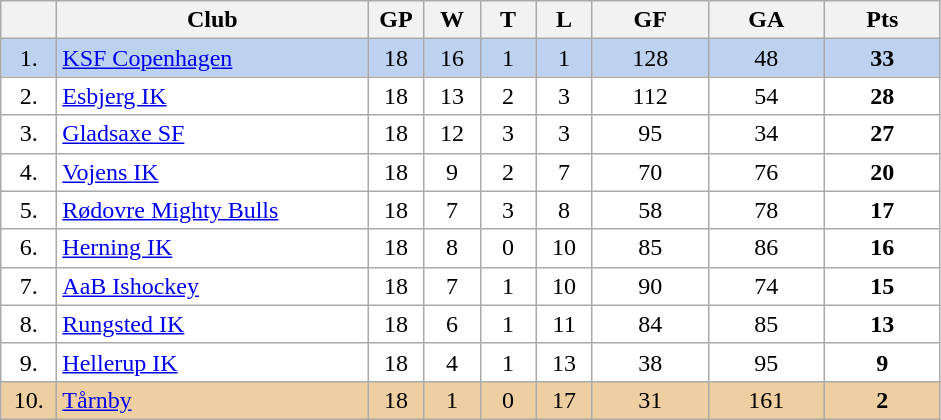<table class="wikitable">
<tr>
<th width="30"></th>
<th width="200">Club</th>
<th width="30">GP</th>
<th width="30">W</th>
<th width="30">T</th>
<th width="30">L</th>
<th width="70">GF</th>
<th width="70">GA</th>
<th width="70">Pts</th>
</tr>
<tr bgcolor="#BCD2EE" align="center">
<td>1.</td>
<td align="left"><a href='#'>KSF Copenhagen</a></td>
<td>18</td>
<td>16</td>
<td>1</td>
<td>1</td>
<td>128</td>
<td>48</td>
<td><strong>33</strong></td>
</tr>
<tr bgcolor="#FFFFFF" align="center">
<td>2.</td>
<td align="left"><a href='#'>Esbjerg IK</a></td>
<td>18</td>
<td>13</td>
<td>2</td>
<td>3</td>
<td>112</td>
<td>54</td>
<td><strong>28</strong></td>
</tr>
<tr bgcolor="#FFFFFF" align="center">
<td>3.</td>
<td align="left"><a href='#'>Gladsaxe SF</a></td>
<td>18</td>
<td>12</td>
<td>3</td>
<td>3</td>
<td>95</td>
<td>34</td>
<td><strong>27</strong></td>
</tr>
<tr bgcolor="#FFFFFF" align="center">
<td>4.</td>
<td align="left"><a href='#'>Vojens IK</a></td>
<td>18</td>
<td>9</td>
<td>2</td>
<td>7</td>
<td>70</td>
<td>76</td>
<td><strong>20</strong></td>
</tr>
<tr bgcolor="#FFFFFF" align="center">
<td>5.</td>
<td align="left"><a href='#'>Rødovre Mighty Bulls</a></td>
<td>18</td>
<td>7</td>
<td>3</td>
<td>8</td>
<td>58</td>
<td>78</td>
<td><strong>17</strong></td>
</tr>
<tr bgcolor="#FFFFFF" align="center">
<td>6.</td>
<td align="left"><a href='#'>Herning IK</a></td>
<td>18</td>
<td>8</td>
<td>0</td>
<td>10</td>
<td>85</td>
<td>86</td>
<td><strong>16</strong></td>
</tr>
<tr bgcolor="#FFFFFF" align="center">
<td>7.</td>
<td align="left"><a href='#'>AaB Ishockey</a></td>
<td>18</td>
<td>7</td>
<td>1</td>
<td>10</td>
<td>90</td>
<td>74</td>
<td><strong>15</strong></td>
</tr>
<tr bgcolor="#FFFFFF" align="center">
<td>8.</td>
<td align="left"><a href='#'>Rungsted IK</a></td>
<td>18</td>
<td>6</td>
<td>1</td>
<td>11</td>
<td>84</td>
<td>85</td>
<td><strong>13</strong></td>
</tr>
<tr bgcolor="#FFFFFF" align="center">
<td>9.</td>
<td align="left"><a href='#'>Hellerup IK</a></td>
<td>18</td>
<td>4</td>
<td>1</td>
<td>13</td>
<td>38</td>
<td>95</td>
<td><strong>9</strong></td>
</tr>
<tr bgcolor="#EECFA1" align="center">
<td>10.</td>
<td align="left"><a href='#'>Tårnby</a></td>
<td>18</td>
<td>1</td>
<td>0</td>
<td>17</td>
<td>31</td>
<td>161</td>
<td><strong>2</strong></td>
</tr>
</table>
